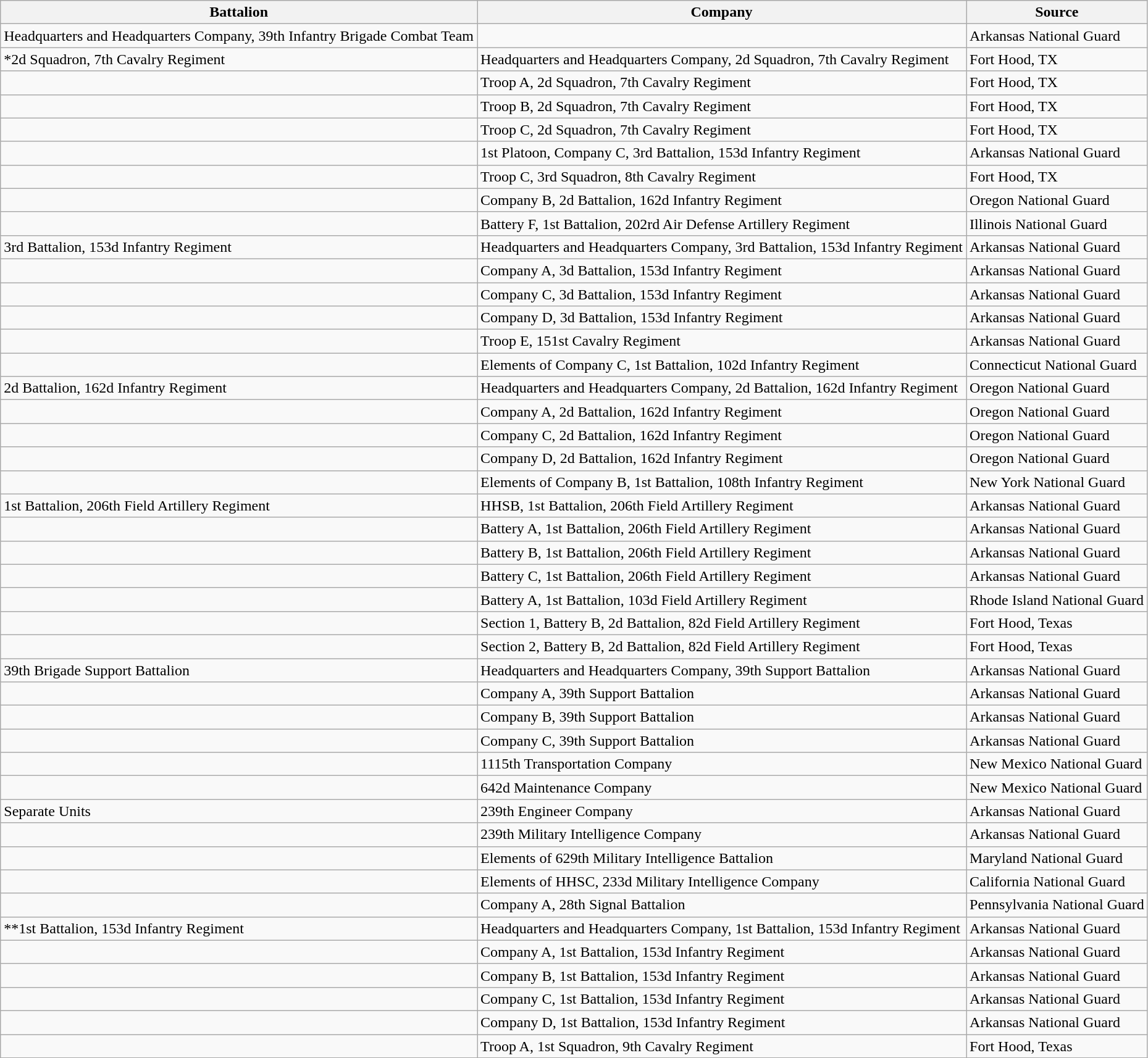<table class="wikitable">
<tr>
<th>Battalion</th>
<th>Company</th>
<th>Source</th>
</tr>
<tr>
<td>Headquarters and Headquarters Company, 39th Infantry Brigade Combat Team</td>
<td></td>
<td>Arkansas National Guard</td>
</tr>
<tr>
<td>*2d Squadron, 7th Cavalry Regiment</td>
<td>Headquarters and Headquarters Company, 2d Squadron, 7th Cavalry Regiment</td>
<td>Fort Hood, TX</td>
</tr>
<tr>
<td></td>
<td>Troop A, 2d Squadron, 7th Cavalry Regiment</td>
<td>Fort Hood, TX</td>
</tr>
<tr>
<td></td>
<td>Troop B, 2d Squadron, 7th Cavalry Regiment</td>
<td>Fort Hood, TX</td>
</tr>
<tr>
<td></td>
<td>Troop C, 2d Squadron, 7th Cavalry Regiment</td>
<td>Fort Hood, TX</td>
</tr>
<tr>
<td></td>
<td>1st Platoon, Company C, 3rd Battalion, 153d Infantry Regiment</td>
<td>Arkansas National Guard</td>
</tr>
<tr>
<td></td>
<td>Troop C, 3rd Squadron, 8th Cavalry Regiment</td>
<td>Fort Hood, TX</td>
</tr>
<tr>
<td></td>
<td>Company B, 2d Battalion, 162d Infantry Regiment</td>
<td>Oregon National Guard</td>
</tr>
<tr>
<td></td>
<td>Battery F, 1st Battalion, 202rd Air Defense Artillery Regiment</td>
<td>Illinois National Guard</td>
</tr>
<tr>
<td>3rd Battalion, 153d Infantry Regiment</td>
<td>Headquarters and Headquarters Company, 3rd Battalion, 153d Infantry Regiment</td>
<td>Arkansas National Guard</td>
</tr>
<tr>
<td></td>
<td>Company A, 3d Battalion, 153d Infantry Regiment</td>
<td>Arkansas National Guard</td>
</tr>
<tr>
<td></td>
<td>Company C, 3d Battalion, 153d Infantry Regiment</td>
<td>Arkansas National Guard</td>
</tr>
<tr>
<td></td>
<td>Company D, 3d Battalion, 153d Infantry Regiment</td>
<td>Arkansas National Guard</td>
</tr>
<tr>
<td></td>
<td>Troop E, 151st Cavalry Regiment</td>
<td>Arkansas National Guard</td>
</tr>
<tr>
<td></td>
<td>Elements of Company C, 1st Battalion, 102d Infantry Regiment</td>
<td>Connecticut National Guard</td>
</tr>
<tr>
<td>2d Battalion, 162d Infantry Regiment</td>
<td>Headquarters and Headquarters Company, 2d Battalion, 162d Infantry Regiment</td>
<td>Oregon National Guard</td>
</tr>
<tr>
<td></td>
<td>Company A, 2d Battalion, 162d Infantry Regiment</td>
<td>Oregon National Guard</td>
</tr>
<tr>
<td></td>
<td>Company C, 2d Battalion, 162d Infantry Regiment</td>
<td>Oregon National Guard</td>
</tr>
<tr>
<td></td>
<td>Company D, 2d Battalion, 162d Infantry Regiment</td>
<td>Oregon National Guard</td>
</tr>
<tr>
<td></td>
<td>Elements of Company B, 1st Battalion, 108th Infantry Regiment</td>
<td>New York National Guard</td>
</tr>
<tr>
<td>1st Battalion, 206th Field Artillery Regiment</td>
<td>HHSB, 1st Battalion, 206th Field Artillery Regiment</td>
<td>Arkansas National Guard</td>
</tr>
<tr>
<td></td>
<td>Battery A, 1st Battalion, 206th Field Artillery Regiment</td>
<td>Arkansas National Guard</td>
</tr>
<tr>
<td></td>
<td>Battery B, 1st Battalion, 206th Field Artillery Regiment</td>
<td>Arkansas National Guard</td>
</tr>
<tr>
<td></td>
<td>Battery C, 1st Battalion, 206th Field Artillery Regiment</td>
<td>Arkansas National Guard</td>
</tr>
<tr>
<td></td>
<td>Battery A, 1st Battalion, 103d Field Artillery Regiment</td>
<td>Rhode Island National Guard</td>
</tr>
<tr>
<td></td>
<td>Section 1, Battery B, 2d Battalion, 82d Field Artillery Regiment</td>
<td>Fort Hood, Texas</td>
</tr>
<tr>
<td></td>
<td>Section 2, Battery B, 2d Battalion, 82d Field Artillery Regiment</td>
<td>Fort Hood, Texas</td>
</tr>
<tr>
<td>39th Brigade Support Battalion</td>
<td>Headquarters and Headquarters Company, 39th Support Battalion</td>
<td>Arkansas National Guard</td>
</tr>
<tr>
<td></td>
<td>Company A, 39th Support Battalion</td>
<td>Arkansas National Guard</td>
</tr>
<tr>
<td></td>
<td>Company B, 39th Support Battalion</td>
<td>Arkansas National Guard</td>
</tr>
<tr>
<td></td>
<td>Company C, 39th Support Battalion</td>
<td>Arkansas National Guard</td>
</tr>
<tr>
<td></td>
<td>1115th Transportation Company</td>
<td>New Mexico National Guard</td>
</tr>
<tr>
<td></td>
<td>642d Maintenance Company</td>
<td>New Mexico National Guard</td>
</tr>
<tr>
<td>Separate Units</td>
<td>239th Engineer Company</td>
<td>Arkansas National Guard</td>
</tr>
<tr>
<td></td>
<td>239th Military Intelligence Company</td>
<td>Arkansas National Guard</td>
</tr>
<tr>
<td></td>
<td>Elements of 629th Military Intelligence Battalion</td>
<td>Maryland National Guard</td>
</tr>
<tr>
<td></td>
<td>Elements of HHSC, 233d Military Intelligence Company</td>
<td>California National Guard</td>
</tr>
<tr>
<td></td>
<td>Company A, 28th Signal Battalion</td>
<td>Pennsylvania National Guard</td>
</tr>
<tr>
<td>**1st Battalion, 153d Infantry Regiment</td>
<td>Headquarters and Headquarters Company, 1st Battalion, 153d Infantry Regiment</td>
<td>Arkansas National Guard</td>
</tr>
<tr>
<td></td>
<td>Company A, 1st Battalion, 153d Infantry Regiment</td>
<td>Arkansas National Guard</td>
</tr>
<tr>
<td></td>
<td>Company B, 1st Battalion, 153d Infantry Regiment</td>
<td>Arkansas National Guard</td>
</tr>
<tr>
<td></td>
<td>Company C, 1st Battalion, 153d Infantry Regiment</td>
<td>Arkansas National Guard</td>
</tr>
<tr>
<td></td>
<td>Company D, 1st Battalion, 153d Infantry Regiment</td>
<td>Arkansas National Guard</td>
</tr>
<tr>
<td></td>
<td>Troop A, 1st Squadron, 9th Cavalry Regiment</td>
<td>Fort Hood, Texas</td>
</tr>
</table>
